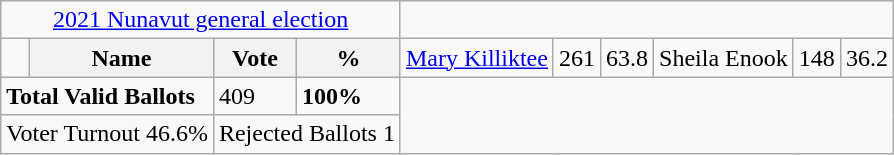<table class="wikitable">
<tr>
<td colspan=4 align=center><a href='#'>2021 Nunavut general election</a></td>
</tr>
<tr>
<td></td>
<th><strong>Name </strong></th>
<th><strong>Vote</strong></th>
<th><strong>%</strong><br></th>
<td><a href='#'>Mary Killiktee</a></td>
<td>261</td>
<td>63.8<br></td>
<td>Sheila Enook</td>
<td>148</td>
<td>36.2</td>
</tr>
<tr>
<td colspan=2><strong>Total Valid Ballots</strong></td>
<td>409</td>
<td><strong>100%</strong></td>
</tr>
<tr>
<td colspan=2 align=center>Voter Turnout 46.6%</td>
<td colspan=2 align=center>Rejected Ballots 1</td>
</tr>
</table>
